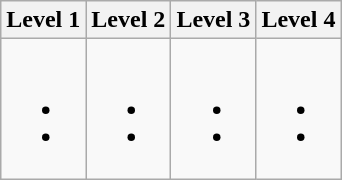<table class="wikitable">
<tr>
<th>Level 1</th>
<th>Level 2</th>
<th>Level 3</th>
<th>Level 4</th>
</tr>
<tr>
<td><br><ul><li> </li><li> </li></ul></td>
<td><br><ul><li></li><li></li></ul></td>
<td><br><ul><li></li><li></li></ul></td>
<td><br><ul><li></li><li></li></ul></td>
</tr>
</table>
